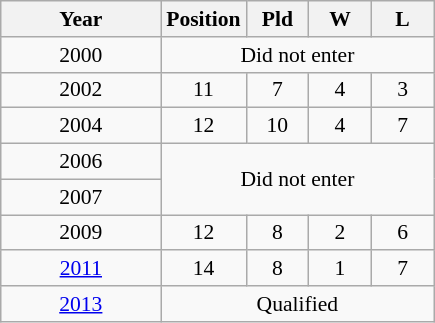<table class="wikitable" style="text-align: center;font-size:90%;">
<tr>
<th width=100>Year</th>
<th width=50>Position</th>
<th width=35>Pld</th>
<th width=35>W</th>
<th width=35>L</th>
</tr>
<tr>
<td> 2000</td>
<td colspan=4>Did not enter</td>
</tr>
<tr>
<td> 2002</td>
<td>11</td>
<td>7</td>
<td>4</td>
<td>3</td>
</tr>
<tr>
<td> 2004</td>
<td>12</td>
<td>10</td>
<td>4</td>
<td>7</td>
</tr>
<tr>
<td> 2006</td>
<td rowspan=2 colspan=4>Did not enter</td>
</tr>
<tr>
<td> 2007</td>
</tr>
<tr>
<td> 2009</td>
<td>12</td>
<td>8</td>
<td>2</td>
<td>6</td>
</tr>
<tr>
<td> <a href='#'>2011</a></td>
<td>14</td>
<td>8</td>
<td>1</td>
<td>7</td>
</tr>
<tr>
<td> <a href='#'>2013</a></td>
<td colspan=4>Qualified</td>
</tr>
</table>
